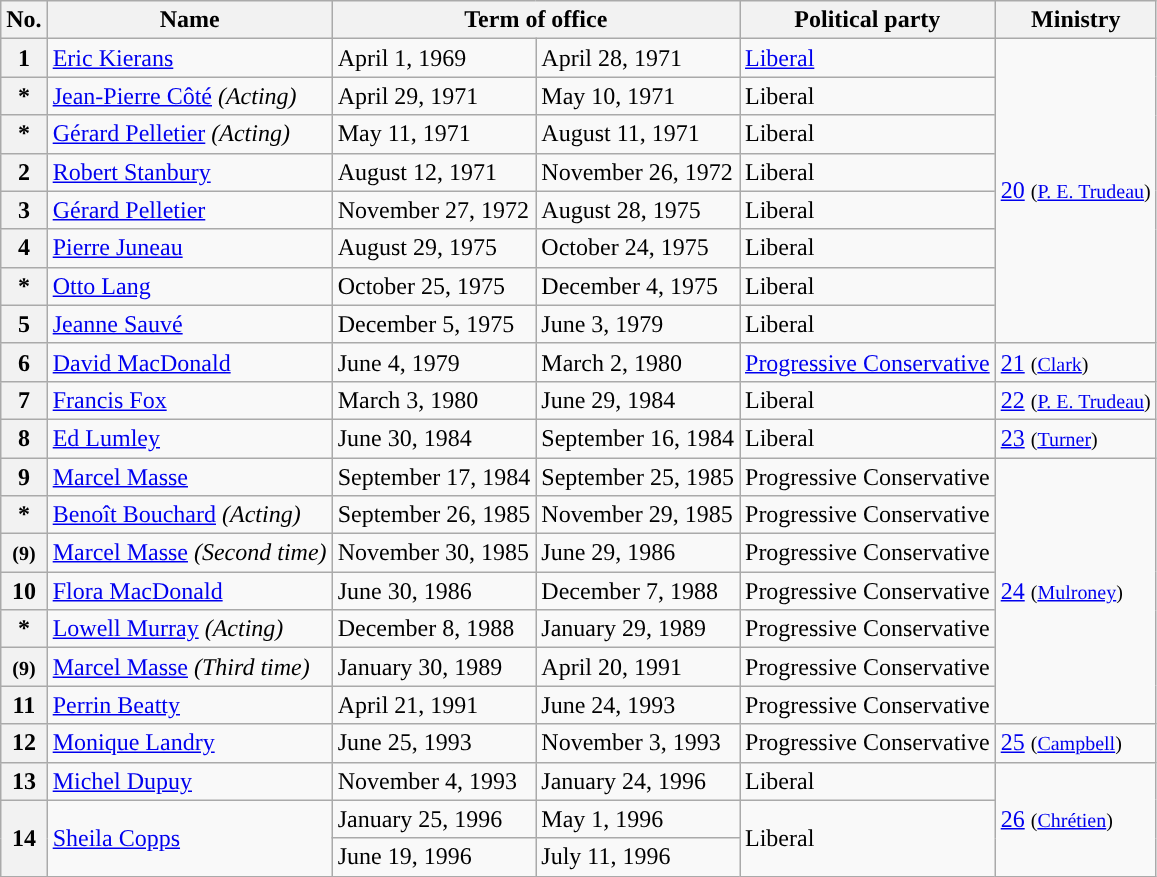<table class="wikitable">
<tr>
<th>No.</th>
<th>Name</th>
<th colspan=2>Term of office</th>
<th>Political party</th>
<th>Ministry</th>
</tr>
<tr>
<th style="background:">1</th>
<td><a href='#'>Eric Kierans</a></td>
<td>April 1, 1969</td>
<td>April 28, 1971</td>
<td><a href='#'>Liberal</a></td>
<td rowspan=8><a href='#'>20</a> <small>(<a href='#'>P. E. Trudeau</a>)</small></td>
</tr>
<tr>
<th style="background:">*</th>
<td><a href='#'>Jean-Pierre Côté</a> <em>(Acting)</em></td>
<td>April 29, 1971</td>
<td>May 10, 1971</td>
<td>Liberal</td>
</tr>
<tr>
<th style="background:">*</th>
<td><a href='#'>Gérard Pelletier</a> <em>(Acting)</em></td>
<td>May 11, 1971</td>
<td>August 11, 1971</td>
<td>Liberal</td>
</tr>
<tr>
<th style="background:">2</th>
<td><a href='#'>Robert Stanbury</a></td>
<td>August 12, 1971</td>
<td>November 26, 1972</td>
<td>Liberal</td>
</tr>
<tr>
<th style="background:">3</th>
<td><a href='#'>Gérard Pelletier</a></td>
<td>November 27, 1972</td>
<td>August 28, 1975</td>
<td>Liberal</td>
</tr>
<tr>
<th style="background:">4</th>
<td><a href='#'>Pierre Juneau</a></td>
<td>August 29, 1975</td>
<td>October 24, 1975</td>
<td>Liberal</td>
</tr>
<tr>
<th style="background:">*</th>
<td><a href='#'>Otto Lang</a></td>
<td>October 25, 1975</td>
<td>December 4, 1975</td>
<td>Liberal</td>
</tr>
<tr>
<th style="background:">5</th>
<td><a href='#'>Jeanne Sauvé</a></td>
<td>December 5, 1975</td>
<td>June 3, 1979</td>
<td>Liberal</td>
</tr>
<tr>
<th style="background:">6</th>
<td><a href='#'>David MacDonald</a></td>
<td>June 4, 1979</td>
<td>March 2, 1980</td>
<td><a href='#'>Progressive Conservative</a></td>
<td><a href='#'>21</a> <small>(<a href='#'>Clark</a>)</small></td>
</tr>
<tr>
<th style="background:">7</th>
<td><a href='#'>Francis Fox</a></td>
<td>March 3, 1980</td>
<td>June 29, 1984</td>
<td>Liberal</td>
<td><a href='#'>22</a> <small>(<a href='#'>P. E. Trudeau</a>)</small></td>
</tr>
<tr>
<th style="background:">8</th>
<td><a href='#'>Ed Lumley</a></td>
<td>June 30, 1984</td>
<td>September 16, 1984</td>
<td>Liberal</td>
<td><a href='#'>23</a> <small>(<a href='#'>Turner</a>)</small></td>
</tr>
<tr>
<th style="background:">9</th>
<td><a href='#'>Marcel Masse</a></td>
<td>September 17, 1984</td>
<td>September 25, 1985</td>
<td>Progressive Conservative</td>
<td rowspan=7><a href='#'>24</a> <small>(<a href='#'>Mulroney</a>)</small></td>
</tr>
<tr>
<th style="background:">*</th>
<td><a href='#'>Benoît Bouchard</a> <em>(Acting)</em></td>
<td>September 26, 1985</td>
<td>November 29, 1985</td>
<td>Progressive Conservative</td>
</tr>
<tr>
<th style="background:"><small>(9)</small></th>
<td><a href='#'>Marcel Masse</a> <em>(Second time)</em></td>
<td>November 30, 1985</td>
<td>June 29, 1986</td>
<td>Progressive Conservative</td>
</tr>
<tr>
<th style="background:">10</th>
<td><a href='#'>Flora MacDonald</a></td>
<td>June 30, 1986</td>
<td>December 7, 1988</td>
<td>Progressive Conservative</td>
</tr>
<tr>
<th style="background:">*</th>
<td><a href='#'>Lowell Murray</a> <em>(Acting)</em></td>
<td>December 8, 1988</td>
<td>January 29, 1989</td>
<td>Progressive Conservative</td>
</tr>
<tr>
<th style="background:"><small>(9)</small></th>
<td><a href='#'>Marcel Masse</a> <em>(Third time)</em></td>
<td>January 30, 1989</td>
<td>April 20, 1991</td>
<td>Progressive Conservative</td>
</tr>
<tr>
<th style="background:">11</th>
<td><a href='#'>Perrin Beatty</a></td>
<td>April 21, 1991</td>
<td>June 24, 1993</td>
<td>Progressive Conservative</td>
</tr>
<tr>
<th style="background:">12</th>
<td><a href='#'>Monique Landry</a></td>
<td>June 25, 1993</td>
<td>November 3, 1993</td>
<td>Progressive Conservative</td>
<td><a href='#'>25</a> <small>(<a href='#'>Campbell</a>)</small></td>
</tr>
<tr>
<th style="background:">13</th>
<td><a href='#'>Michel Dupuy</a></td>
<td>November 4, 1993</td>
<td>January 24, 1996</td>
<td>Liberal</td>
<td rowspan=3><a href='#'>26</a> <small>(<a href='#'>Chrétien</a>)</small></td>
</tr>
<tr>
<th rowspan=2 style="background:">14</th>
<td rowspan=2><a href='#'>Sheila Copps</a></td>
<td>January 25, 1996</td>
<td>May 1, 1996</td>
<td rowspan=2>Liberal</td>
</tr>
<tr>
<td>June 19, 1996</td>
<td>July 11, 1996</td>
</tr>
</table>
